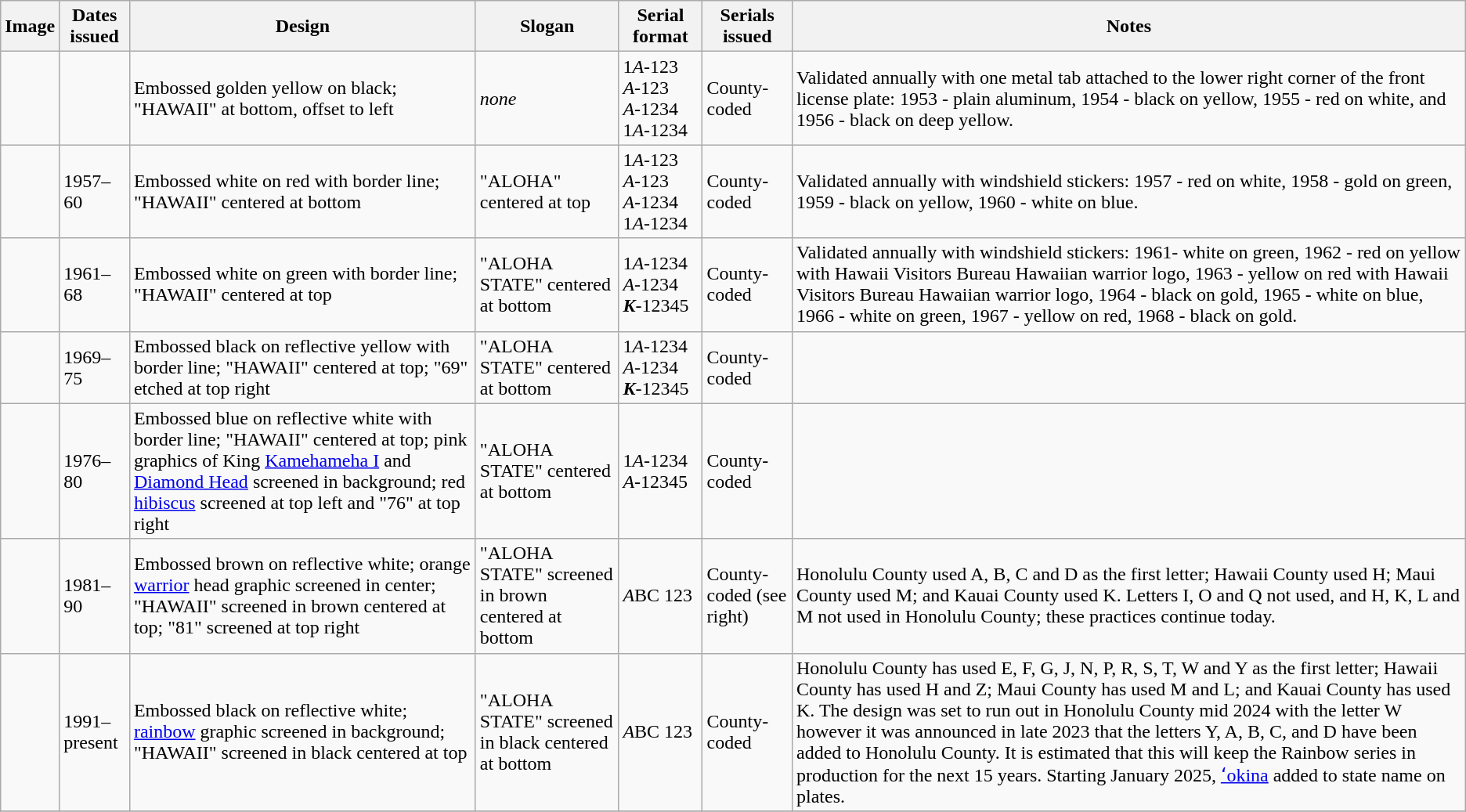<table class=wikitable>
<tr>
<th>Image</th>
<th>Dates issued</th>
<th>Design</th>
<th>Slogan</th>
<th>Serial format</th>
<th>Serials issued</th>
<th>Notes</th>
</tr>
<tr>
<td><br><br><br></td>
<td></td>
<td>Embossed golden yellow on black; "HAWAII" at bottom, offset to left</td>
<td><em>none</em></td>
<td>1<em>A</em>-123<br><em>A</em>-123<br><em>A</em>-1234<br>1<em>A</em>-1234</td>
<td>County-coded</td>
<td>Validated annually with one metal tab attached to the lower right corner of the front license plate: 1953 - plain aluminum, 1954 - black on yellow, 1955 - red on white, and 1956 - black on deep yellow.</td>
</tr>
<tr>
<td></td>
<td>1957–60</td>
<td>Embossed white on red with border line; "HAWAII" centered at bottom</td>
<td>"ALOHA" centered at top</td>
<td>1<em>A</em>-123<br><em>A</em>-123<br><em>A</em>-1234<br>1<em>A</em>-1234</td>
<td>County-coded</td>
<td>Validated annually with windshield stickers: 1957 - red on white, 1958 - gold on green, 1959 - black on yellow, 1960 - white on blue.</td>
</tr>
<tr>
<td></td>
<td>1961–68</td>
<td>Embossed white on green with border line; "HAWAII" centered at top</td>
<td>"ALOHA STATE" centered at bottom</td>
<td>1<em>A</em>-1234<br><em>A</em>-1234<br><strong><em>K</em></strong>-12345</td>
<td>County-coded</td>
<td>Validated annually with windshield stickers: 1961- white on green, 1962 - red on yellow with Hawaii Visitors Bureau Hawaiian warrior logo, 1963 - yellow on red with Hawaii Visitors Bureau Hawaiian warrior logo, 1964 - black on gold, 1965 - white on blue, 1966 - white on green, 1967 - yellow on red, 1968 - black on gold.</td>
</tr>
<tr>
<td></td>
<td>1969–75</td>
<td>Embossed black on reflective yellow with border line; "HAWAII" centered at top; "69" etched at top right</td>
<td>"ALOHA STATE" centered at bottom</td>
<td>1<em>A</em>-1234<br><em>A</em>-1234<br><strong><em>K</em></strong>-12345</td>
<td>County-coded</td>
<td></td>
</tr>
<tr>
<td></td>
<td>1976–80</td>
<td>Embossed blue on reflective white with border line; "HAWAII" centered at top; pink graphics of King <a href='#'>Kamehameha I</a> and <a href='#'>Diamond Head</a> screened in background; red <a href='#'>hibiscus</a> screened at top left and "76" at top right</td>
<td>"ALOHA STATE" centered at bottom</td>
<td>1<em>A</em>-1234<br><em>A</em>-12345</td>
<td>County-coded</td>
<td></td>
</tr>
<tr>
<td></td>
<td>1981–90</td>
<td>Embossed brown on reflective white; orange <a href='#'>warrior</a> head graphic screened in center; "HAWAII" screened in brown centered at top; "81" screened at top right</td>
<td>"ALOHA STATE" screened in brown centered at bottom</td>
<td><em>A</em>BC 123</td>
<td>County-coded (see right)</td>
<td>Honolulu County used A, B, C and D as the first letter; Hawaii County used H; Maui County used M; and Kauai County used K. Letters I, O and Q not used, and H, K, L and M not used in Honolulu County; these practices continue today.</td>
</tr>
<tr>
<td></td>
<td>1991–present</td>
<td>Embossed black on reflective white; <a href='#'>rainbow</a> graphic screened in background; "HAWAII" screened in black centered at top</td>
<td>"ALOHA STATE" screened in black centered at bottom</td>
<td><em>A</em>BC 123</td>
<td>County-coded</td>
<td>Honolulu County has used E, F, G, J, N, P, R, S, T, W and Y as the first letter; Hawaii County has used H and Z; Maui County has used M and L; and Kauai County has used K. The design was set to run out in Honolulu County mid 2024 with the letter W however it was announced in late 2023 that the letters Y, A, B, C, and D have been added to Honolulu County.  It is estimated that this will keep the Rainbow series in production for the next 15 years. Starting January 2025, <a href='#'>ʻokina</a> added to state name on plates.</td>
</tr>
<tr>
</tr>
</table>
